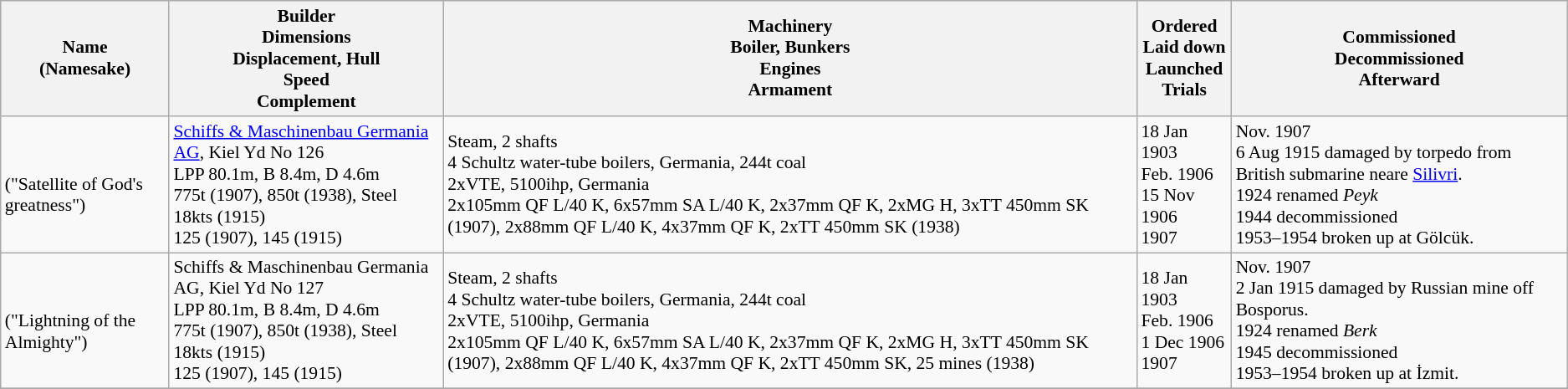<table class="wikitable" style="font-size:90%;">
<tr bgcolor="#e6e9ff">
<th>Name<br>(Namesake)</th>
<th>Builder<br>Dimensions<br>Displacement, Hull<br>Speed<br>Complement</th>
<th>Machinery<br>Boiler, Bunkers<br>Engines<br>Armament</th>
<th>Ordered<br>Laid down<br>Launched<br>Trials</th>
<th>Commissioned<br>Decommissioned<br>Afterward</th>
</tr>
<tr ---->
<td><br>("Satellite of God's greatness")</td>
<td> <a href='#'>Schiffs & Maschinenbau Germania AG</a>, Kiel Yd No 126<br>LPP 80.1m, B 8.4m, D 4.6m<br>775t (1907), 850t (1938), Steel<br>18kts (1915)<br>125 (1907), 145 (1915)</td>
<td>Steam, 2 shafts<br>4 Schultz water-tube boilers, Germania, 244t coal<br>2xVTE, 5100ihp, Germania<br>2x105mm QF L/40 K, 6x57mm SA L/40 K, 2x37mm QF K, 2xMG H, 3xTT 450mm SK (1907), 2x88mm QF L/40 K, 4x37mm QF K, 2xTT 450mm SK (1938)</td>
<td>18 Jan 1903<br>Feb. 1906<br>15 Nov 1906<br>1907</td>
<td>Nov. 1907<br>6 Aug 1915 damaged by torpedo from British submarine  neare <a href='#'>Silivri</a>.<br>1924 renamed <em>Peyk</em><br>1944 decommissioned<br>1953–1954 broken up at Gölcük.</td>
</tr>
<tr ---->
<td><br>("Lightning of the Almighty")</td>
<td> Schiffs & Maschinenbau Germania AG, Kiel Yd No 127<br>LPP 80.1m, B 8.4m, D 4.6m<br>775t (1907), 850t (1938), Steel<br>18kts (1915)<br>125 (1907), 145 (1915)</td>
<td>Steam, 2 shafts<br>4 Schultz water-tube boilers, Germania, 244t coal<br>2xVTE, 5100ihp, Germania<br>2x105mm QF L/40 K, 6x57mm SA L/40 K, 2x37mm QF K, 2xMG H, 3xTT 450mm SK (1907), 2x88mm QF L/40 K, 4x37mm QF K, 2xTT 450mm SK, 25 mines (1938)</td>
<td>18 Jan 1903<br>Feb. 1906<br>1 Dec 1906<br>1907</td>
<td>Nov. 1907<br>2 Jan 1915 damaged by Russian mine off Bosporus.<br>1924 renamed <em>Berk</em><br>1945 decommissioned<br>1953–1954 broken up at İzmit.</td>
</tr>
<tr ---->
</tr>
</table>
